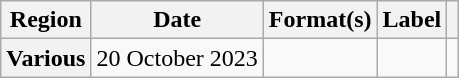<table class="wikitable plainrowheaders">
<tr>
<th scope="col">Region</th>
<th scope="col">Date</th>
<th scope="col">Format(s)</th>
<th scope="col">Label</th>
<th scope="col"></th>
</tr>
<tr>
<th scope="row">Various</th>
<td>20 October 2023</td>
<td></td>
<td></td>
<td style="text-align:center;"></td>
</tr>
</table>
